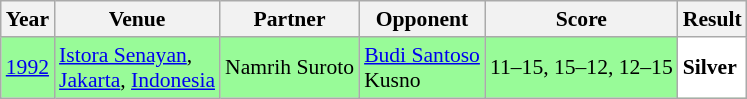<table class="sortable wikitable" style="font-size: 90%;">
<tr>
<th>Year</th>
<th>Venue</th>
<th>Partner</th>
<th>Opponent</th>
<th>Score</th>
<th>Result</th>
</tr>
<tr style="background:#98FB98">
<td align="center"><a href='#'>1992</a></td>
<td align="left"><a href='#'>Istora Senayan</a>,<br><a href='#'>Jakarta</a>, <a href='#'>Indonesia</a></td>
<td align="left"> Namrih Suroto</td>
<td align="left"> <a href='#'>Budi Santoso</a> <br>  Kusno</td>
<td align="left">11–15, 15–12, 12–15</td>
<td style="text-align:left; background:white"> <strong>Silver</strong></td>
</tr>
</table>
